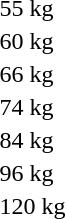<table>
<tr>
<td rowspan=2>55 kg</td>
<td rowspan=2></td>
<td rowspan=2></td>
<td></td>
</tr>
<tr>
<td></td>
</tr>
<tr>
<td rowspan=2>60 kg</td>
<td rowspan=2></td>
<td rowspan=2></td>
<td></td>
</tr>
<tr>
<td></td>
</tr>
<tr>
<td rowspan=2>66 kg</td>
<td rowspan=2></td>
<td rowspan=2></td>
<td></td>
</tr>
<tr>
<td></td>
</tr>
<tr>
<td rowspan=2>74 kg</td>
<td rowspan=2></td>
<td rowspan=2></td>
<td></td>
</tr>
<tr>
<td></td>
</tr>
<tr>
<td rowspan=2>84 kg</td>
<td rowspan=2></td>
<td rowspan=2></td>
<td></td>
</tr>
<tr>
<td></td>
</tr>
<tr>
<td rowspan=2>96 kg</td>
<td rowspan=2></td>
<td rowspan=2></td>
<td></td>
</tr>
<tr>
<td></td>
</tr>
<tr>
<td rowspan=2>120 kg</td>
<td rowspan=2></td>
<td rowspan=2></td>
<td></td>
</tr>
<tr>
<td></td>
</tr>
</table>
